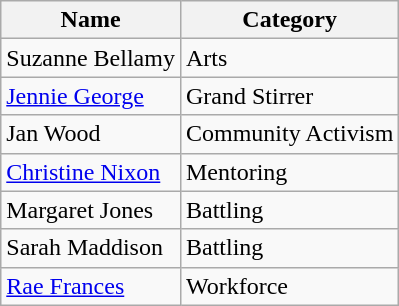<table class="wikitable">
<tr>
<th>Name</th>
<th>Category</th>
</tr>
<tr>
<td>Suzanne Bellamy</td>
<td>Arts</td>
</tr>
<tr>
<td><a href='#'>Jennie George</a></td>
<td>Grand Stirrer</td>
</tr>
<tr>
<td>Jan Wood</td>
<td>Community Activism</td>
</tr>
<tr>
<td><a href='#'>Christine Nixon</a></td>
<td>Mentoring</td>
</tr>
<tr>
<td>Margaret Jones</td>
<td>Battling</td>
</tr>
<tr>
<td>Sarah Maddison</td>
<td>Battling</td>
</tr>
<tr>
<td><a href='#'>Rae Frances</a></td>
<td>Workforce</td>
</tr>
</table>
